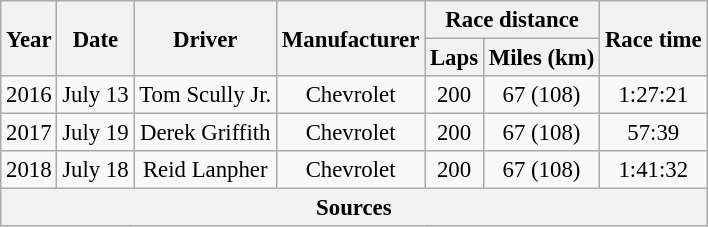<table class="wikitable" style="font-size: 95%;">
<tr>
<th rowspan="2">Year</th>
<th rowspan="2">Date</th>
<th rowspan="2">Driver</th>
<th rowspan="2">Manufacturer</th>
<th colspan="2">Race distance</th>
<th rowspan="2">Race time</th>
</tr>
<tr>
<th>Laps</th>
<th>Miles (km)</th>
</tr>
<tr>
<td align="center">2016</td>
<td align="center">July 13</td>
<td align="center">Tom Scully Jr.</td>
<td align="center">Chevrolet</td>
<td align="center">200</td>
<td align="center">67 (108)</td>
<td align="center">1:27:21</td>
</tr>
<tr>
<td align="center">2017</td>
<td align="center">July 19</td>
<td align="center">Derek Griffith</td>
<td align="center">Chevrolet</td>
<td align="center">200</td>
<td align="center">67 (108)</td>
<td align="center">57:39</td>
</tr>
<tr>
<td align="center">2018</td>
<td align="center">July 18</td>
<td align="center">Reid Lanpher</td>
<td align="center">Chevrolet</td>
<td align="center">200</td>
<td align="center">67 (108)</td>
<td align="center">1:41:32</td>
</tr>
<tr>
<th colspan="7">Sources</th>
</tr>
</table>
